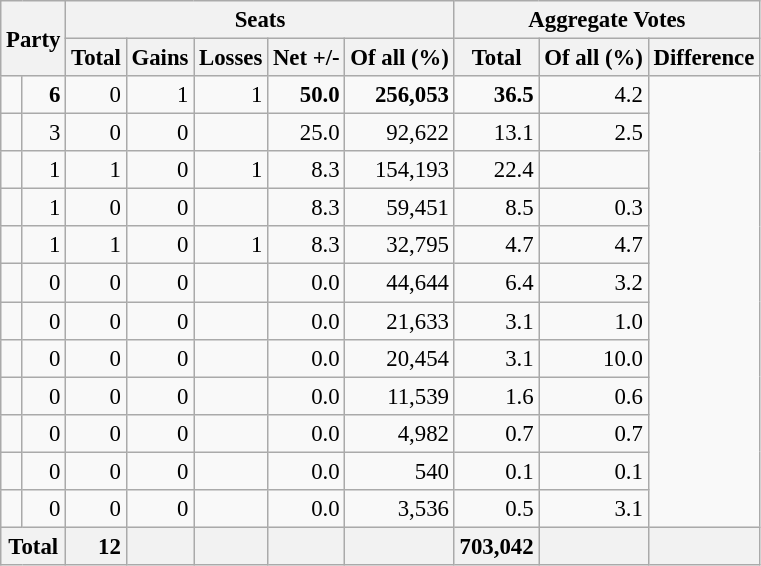<table class="wikitable sortable" style="text-align:right; font-size:95%;">
<tr>
<th colspan="2" rowspan="2">Party</th>
<th colspan="5">Seats</th>
<th colspan="3">Aggregate Votes</th>
</tr>
<tr>
<th>Total</th>
<th>Gains</th>
<th>Losses</th>
<th>Net +/-</th>
<th>Of all (%)</th>
<th>Total</th>
<th>Of all (%)</th>
<th>Difference</th>
</tr>
<tr>
<td></td>
<td><strong>6</strong></td>
<td>0</td>
<td>1</td>
<td>1</td>
<td><strong>50.0</strong></td>
<td><strong>256,053</strong></td>
<td><strong>36.5</strong></td>
<td>4.2</td>
</tr>
<tr>
<td></td>
<td>3</td>
<td>0</td>
<td>0</td>
<td></td>
<td>25.0</td>
<td>92,622</td>
<td>13.1</td>
<td>2.5</td>
</tr>
<tr>
<td></td>
<td>1</td>
<td>1</td>
<td>0</td>
<td>1</td>
<td>8.3</td>
<td>154,193</td>
<td>22.4</td>
<td></td>
</tr>
<tr>
<td></td>
<td>1</td>
<td>0</td>
<td>0</td>
<td></td>
<td>8.3</td>
<td>59,451</td>
<td>8.5</td>
<td>0.3</td>
</tr>
<tr>
<td></td>
<td>1</td>
<td>1</td>
<td>0</td>
<td>1</td>
<td>8.3</td>
<td>32,795</td>
<td>4.7</td>
<td>4.7</td>
</tr>
<tr>
<td></td>
<td>0</td>
<td>0</td>
<td>0</td>
<td></td>
<td>0.0</td>
<td>44,644</td>
<td>6.4</td>
<td>3.2</td>
</tr>
<tr>
<td></td>
<td>0</td>
<td>0</td>
<td>0</td>
<td></td>
<td>0.0</td>
<td>21,633</td>
<td>3.1</td>
<td>1.0</td>
</tr>
<tr>
<td></td>
<td>0</td>
<td>0</td>
<td>0</td>
<td></td>
<td>0.0</td>
<td>20,454</td>
<td>3.1</td>
<td>10.0</td>
</tr>
<tr>
<td></td>
<td>0</td>
<td>0</td>
<td>0</td>
<td></td>
<td>0.0</td>
<td>11,539</td>
<td>1.6</td>
<td>0.6</td>
</tr>
<tr>
<td></td>
<td>0</td>
<td>0</td>
<td>0</td>
<td></td>
<td>0.0</td>
<td>4,982</td>
<td>0.7</td>
<td>0.7</td>
</tr>
<tr>
<td></td>
<td>0</td>
<td>0</td>
<td>0</td>
<td></td>
<td>0.0</td>
<td>540</td>
<td>0.1</td>
<td>0.1</td>
</tr>
<tr>
<td></td>
<td>0</td>
<td>0</td>
<td>0</td>
<td></td>
<td>0.0</td>
<td>3,536</td>
<td>0.5</td>
<td>3.1</td>
</tr>
<tr class="sortbottom">
<th colspan="2" style="background:#f2f2f2"><strong>Total</strong></th>
<td style="background:#f2f2f2;"><strong>12</strong></td>
<td style="background:#f2f2f2;"></td>
<td style="background:#f2f2f2;"></td>
<td style="background:#f2f2f2;"></td>
<td style="background:#f2f2f2;"></td>
<td style="background:#f2f2f2;"><strong>703,042</strong></td>
<td style="background:#f2f2f2;"></td>
<td style="background:#f2f2f2;"></td>
</tr>
</table>
